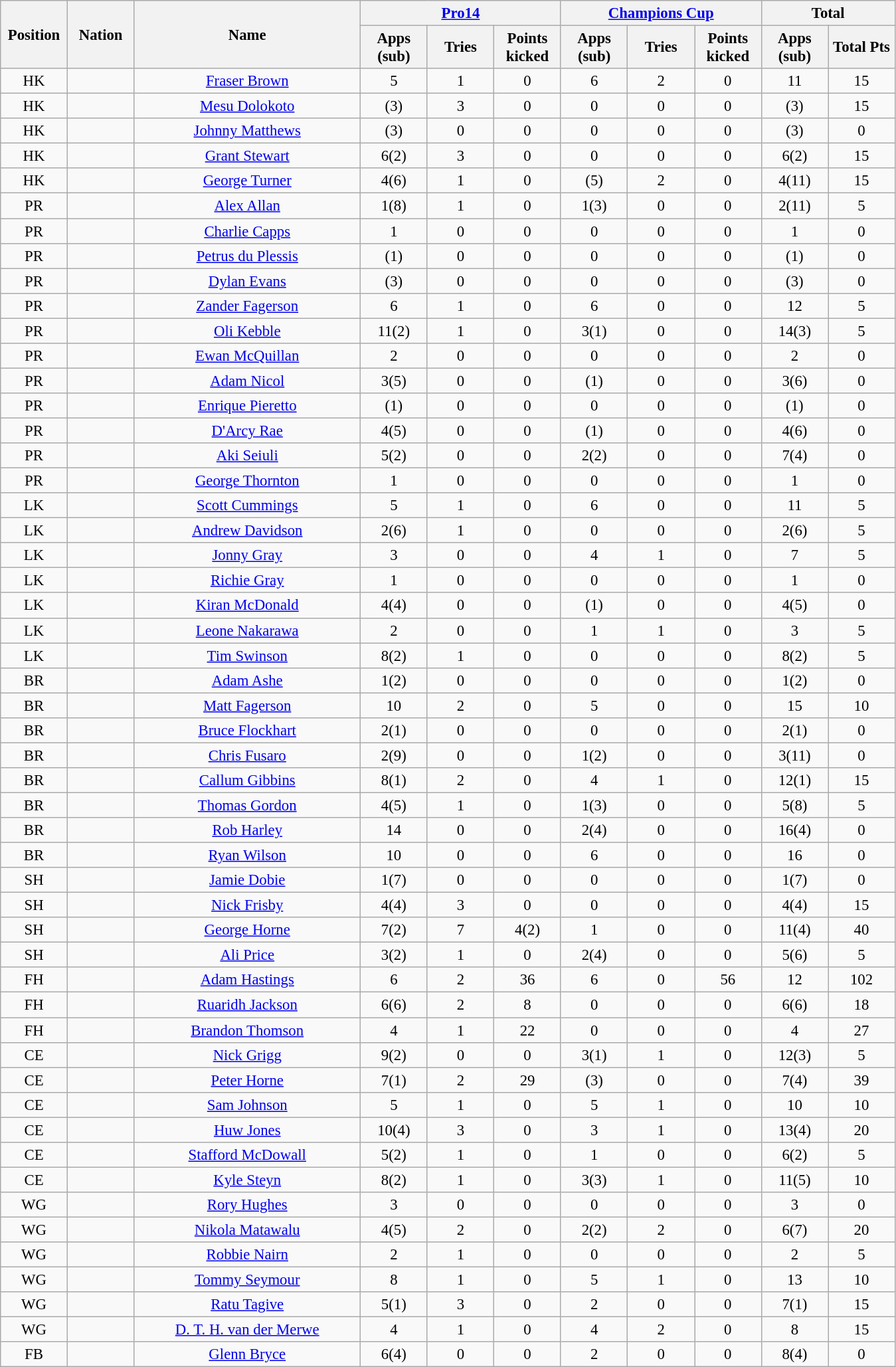<table class="wikitable" style="font-size: 95%; text-align: center;">
<tr>
<th rowspan=2 width=60>Position</th>
<th rowspan=2 width=60>Nation</th>
<th rowspan=2 width=220>Name</th>
<th colspan=3 width=150><a href='#'>Pro14</a></th>
<th colspan=3 width=150><a href='#'>Champions Cup</a></th>
<th colspan=2>Total</th>
</tr>
<tr>
<th rowspan=1 style="width:60px;">Apps<br>(sub)</th>
<th rowspan=1 style="width:60px;">Tries</th>
<th rowspan=1 style="width:60px;">Points<br>kicked</th>
<th rowspan=1 style="width:60px;">Apps<br>(sub)</th>
<th rowspan=1 style="width:60px;">Tries</th>
<th rowspan=1 style="width:60px;">Points<br>kicked</th>
<th rowspan=1 style="width:60px;">Apps<br>(sub)</th>
<th rowspan=1 style="width:60px;">Total Pts</th>
</tr>
<tr>
<td>HK</td>
<td></td>
<td><a href='#'>Fraser Brown</a></td>
<td>5</td>
<td>1</td>
<td>0</td>
<td>6</td>
<td>2</td>
<td>0</td>
<td>11</td>
<td>15</td>
</tr>
<tr>
<td>HK</td>
<td></td>
<td><a href='#'>Mesu Dolokoto</a></td>
<td>(3)</td>
<td>3</td>
<td>0</td>
<td>0</td>
<td>0</td>
<td>0</td>
<td>(3)</td>
<td>15</td>
</tr>
<tr>
<td>HK</td>
<td></td>
<td><a href='#'>Johnny Matthews</a></td>
<td>(3)</td>
<td>0</td>
<td>0</td>
<td>0</td>
<td>0</td>
<td>0</td>
<td>(3)</td>
<td>0</td>
</tr>
<tr>
<td>HK</td>
<td></td>
<td><a href='#'>Grant Stewart</a></td>
<td>6(2)</td>
<td>3</td>
<td>0</td>
<td>0</td>
<td>0</td>
<td>0</td>
<td>6(2)</td>
<td>15</td>
</tr>
<tr>
<td>HK</td>
<td></td>
<td><a href='#'>George Turner</a></td>
<td>4(6)</td>
<td>1</td>
<td>0</td>
<td>(5)</td>
<td>2</td>
<td>0</td>
<td>4(11)</td>
<td>15</td>
</tr>
<tr>
<td>PR</td>
<td></td>
<td><a href='#'>Alex Allan</a></td>
<td>1(8)</td>
<td>1</td>
<td>0</td>
<td>1(3)</td>
<td>0</td>
<td>0</td>
<td>2(11)</td>
<td>5</td>
</tr>
<tr>
<td>PR</td>
<td></td>
<td><a href='#'>Charlie Capps</a></td>
<td>1</td>
<td>0</td>
<td>0</td>
<td>0</td>
<td>0</td>
<td>0</td>
<td>1</td>
<td>0</td>
</tr>
<tr>
<td>PR</td>
<td></td>
<td><a href='#'>Petrus du Plessis</a></td>
<td>(1)</td>
<td>0</td>
<td>0</td>
<td>0</td>
<td>0</td>
<td>0</td>
<td>(1)</td>
<td>0</td>
</tr>
<tr>
<td>PR</td>
<td></td>
<td><a href='#'>Dylan Evans</a></td>
<td>(3)</td>
<td>0</td>
<td>0</td>
<td>0</td>
<td>0</td>
<td>0</td>
<td>(3)</td>
<td>0</td>
</tr>
<tr>
<td>PR</td>
<td></td>
<td><a href='#'>Zander Fagerson</a></td>
<td>6</td>
<td>1</td>
<td>0</td>
<td>6</td>
<td>0</td>
<td>0</td>
<td>12</td>
<td>5</td>
</tr>
<tr>
<td>PR</td>
<td></td>
<td><a href='#'>Oli Kebble</a></td>
<td>11(2)</td>
<td>1</td>
<td>0</td>
<td>3(1)</td>
<td>0</td>
<td>0</td>
<td>14(3)</td>
<td>5</td>
</tr>
<tr>
<td>PR</td>
<td></td>
<td><a href='#'>Ewan McQuillan</a></td>
<td>2</td>
<td>0</td>
<td>0</td>
<td>0</td>
<td>0</td>
<td>0</td>
<td>2</td>
<td>0</td>
</tr>
<tr>
<td>PR</td>
<td></td>
<td><a href='#'>Adam Nicol</a></td>
<td>3(5)</td>
<td>0</td>
<td>0</td>
<td>(1)</td>
<td>0</td>
<td>0</td>
<td>3(6)</td>
<td>0</td>
</tr>
<tr>
<td>PR</td>
<td></td>
<td><a href='#'>Enrique Pieretto</a></td>
<td>(1)</td>
<td>0</td>
<td>0</td>
<td>0</td>
<td>0</td>
<td>0</td>
<td>(1)</td>
<td>0</td>
</tr>
<tr>
<td>PR</td>
<td></td>
<td><a href='#'>D'Arcy Rae</a></td>
<td>4(5)</td>
<td>0</td>
<td>0</td>
<td>(1)</td>
<td>0</td>
<td>0</td>
<td>4(6)</td>
<td>0</td>
</tr>
<tr>
<td>PR</td>
<td></td>
<td><a href='#'>Aki Seiuli</a></td>
<td>5(2)</td>
<td>0</td>
<td>0</td>
<td>2(2)</td>
<td>0</td>
<td>0</td>
<td>7(4)</td>
<td>0</td>
</tr>
<tr>
<td>PR</td>
<td></td>
<td><a href='#'>George Thornton</a></td>
<td>1</td>
<td>0</td>
<td>0</td>
<td>0</td>
<td>0</td>
<td>0</td>
<td>1</td>
<td>0</td>
</tr>
<tr>
<td>LK</td>
<td></td>
<td><a href='#'>Scott Cummings</a></td>
<td>5</td>
<td>1</td>
<td>0</td>
<td>6</td>
<td>0</td>
<td>0</td>
<td>11</td>
<td>5</td>
</tr>
<tr>
<td>LK</td>
<td></td>
<td><a href='#'>Andrew Davidson</a></td>
<td>2(6)</td>
<td>1</td>
<td>0</td>
<td>0</td>
<td>0</td>
<td>0</td>
<td>2(6)</td>
<td>5</td>
</tr>
<tr>
<td>LK</td>
<td></td>
<td><a href='#'>Jonny Gray</a></td>
<td>3</td>
<td>0</td>
<td>0</td>
<td>4</td>
<td>1</td>
<td>0</td>
<td>7</td>
<td>5</td>
</tr>
<tr>
<td>LK</td>
<td></td>
<td><a href='#'>Richie Gray</a></td>
<td>1</td>
<td>0</td>
<td>0</td>
<td>0</td>
<td>0</td>
<td>0</td>
<td>1</td>
<td>0</td>
</tr>
<tr>
<td>LK</td>
<td></td>
<td><a href='#'>Kiran McDonald</a></td>
<td>4(4)</td>
<td>0</td>
<td>0</td>
<td>(1)</td>
<td>0</td>
<td>0</td>
<td>4(5)</td>
<td>0</td>
</tr>
<tr>
<td>LK</td>
<td></td>
<td><a href='#'>Leone Nakarawa</a></td>
<td>2</td>
<td>0</td>
<td>0</td>
<td>1</td>
<td>1</td>
<td>0</td>
<td>3</td>
<td>5</td>
</tr>
<tr>
<td>LK</td>
<td></td>
<td><a href='#'>Tim Swinson</a></td>
<td>8(2)</td>
<td>1</td>
<td>0</td>
<td>0</td>
<td>0</td>
<td>0</td>
<td>8(2)</td>
<td>5</td>
</tr>
<tr>
<td>BR</td>
<td></td>
<td><a href='#'>Adam Ashe</a></td>
<td>1(2)</td>
<td>0</td>
<td>0</td>
<td>0</td>
<td>0</td>
<td>0</td>
<td>1(2)</td>
<td>0</td>
</tr>
<tr>
<td>BR</td>
<td></td>
<td><a href='#'>Matt Fagerson</a></td>
<td>10</td>
<td>2</td>
<td>0</td>
<td>5</td>
<td>0</td>
<td>0</td>
<td>15</td>
<td>10</td>
</tr>
<tr>
<td>BR</td>
<td></td>
<td><a href='#'>Bruce Flockhart</a></td>
<td>2(1)</td>
<td>0</td>
<td>0</td>
<td>0</td>
<td>0</td>
<td>0</td>
<td>2(1)</td>
<td>0</td>
</tr>
<tr>
<td>BR</td>
<td></td>
<td><a href='#'>Chris Fusaro</a></td>
<td>2(9)</td>
<td>0</td>
<td>0</td>
<td>1(2)</td>
<td>0</td>
<td>0</td>
<td>3(11)</td>
<td>0</td>
</tr>
<tr>
<td>BR</td>
<td></td>
<td><a href='#'>Callum Gibbins</a></td>
<td>8(1)</td>
<td>2</td>
<td>0</td>
<td>4</td>
<td>1</td>
<td>0</td>
<td>12(1)</td>
<td>15</td>
</tr>
<tr>
<td>BR</td>
<td></td>
<td><a href='#'>Thomas Gordon</a></td>
<td>4(5)</td>
<td>1</td>
<td>0</td>
<td>1(3)</td>
<td>0</td>
<td>0</td>
<td>5(8)</td>
<td>5</td>
</tr>
<tr>
<td>BR</td>
<td></td>
<td><a href='#'>Rob Harley</a></td>
<td>14</td>
<td>0</td>
<td>0</td>
<td>2(4)</td>
<td>0</td>
<td>0</td>
<td>16(4)</td>
<td>0</td>
</tr>
<tr>
<td>BR</td>
<td></td>
<td><a href='#'>Ryan Wilson</a></td>
<td>10</td>
<td>0</td>
<td>0</td>
<td>6</td>
<td>0</td>
<td>0</td>
<td>16</td>
<td>0</td>
</tr>
<tr>
<td>SH</td>
<td></td>
<td><a href='#'>Jamie Dobie</a></td>
<td>1(7)</td>
<td>0</td>
<td>0</td>
<td>0</td>
<td>0</td>
<td>0</td>
<td>1(7)</td>
<td>0</td>
</tr>
<tr>
<td>SH</td>
<td></td>
<td><a href='#'>Nick Frisby</a></td>
<td>4(4)</td>
<td>3</td>
<td>0</td>
<td>0</td>
<td>0</td>
<td>0</td>
<td>4(4)</td>
<td>15</td>
</tr>
<tr>
<td>SH</td>
<td></td>
<td><a href='#'>George Horne</a></td>
<td>7(2)</td>
<td>7</td>
<td>4(2)</td>
<td>1</td>
<td>0</td>
<td>0</td>
<td>11(4)</td>
<td>40</td>
</tr>
<tr>
<td>SH</td>
<td></td>
<td><a href='#'>Ali Price</a></td>
<td>3(2)</td>
<td>1</td>
<td>0</td>
<td>2(4)</td>
<td>0</td>
<td>0</td>
<td>5(6)</td>
<td>5</td>
</tr>
<tr>
<td>FH</td>
<td></td>
<td><a href='#'>Adam Hastings</a></td>
<td>6</td>
<td>2</td>
<td>36</td>
<td>6</td>
<td>0</td>
<td>56</td>
<td>12</td>
<td>102</td>
</tr>
<tr>
<td>FH</td>
<td></td>
<td><a href='#'>Ruaridh Jackson</a></td>
<td>6(6)</td>
<td>2</td>
<td>8</td>
<td>0</td>
<td>0</td>
<td>0</td>
<td>6(6)</td>
<td>18</td>
</tr>
<tr>
<td>FH</td>
<td></td>
<td><a href='#'>Brandon Thomson</a></td>
<td>4</td>
<td>1</td>
<td>22</td>
<td>0</td>
<td>0</td>
<td>0</td>
<td>4</td>
<td>27</td>
</tr>
<tr>
<td>CE</td>
<td></td>
<td><a href='#'>Nick Grigg</a></td>
<td>9(2)</td>
<td>0</td>
<td>0</td>
<td>3(1)</td>
<td>1</td>
<td>0</td>
<td>12(3)</td>
<td>5</td>
</tr>
<tr>
<td>CE</td>
<td></td>
<td><a href='#'>Peter Horne</a></td>
<td>7(1)</td>
<td>2</td>
<td>29</td>
<td>(3)</td>
<td>0</td>
<td>0</td>
<td>7(4)</td>
<td>39</td>
</tr>
<tr>
<td>CE</td>
<td></td>
<td><a href='#'>Sam Johnson</a></td>
<td>5</td>
<td>1</td>
<td>0</td>
<td>5</td>
<td>1</td>
<td>0</td>
<td>10</td>
<td>10</td>
</tr>
<tr>
<td>CE</td>
<td></td>
<td><a href='#'>Huw Jones</a></td>
<td>10(4)</td>
<td>3</td>
<td>0</td>
<td>3</td>
<td>1</td>
<td>0</td>
<td>13(4)</td>
<td>20</td>
</tr>
<tr>
<td>CE</td>
<td></td>
<td><a href='#'>Stafford McDowall</a></td>
<td>5(2)</td>
<td>1</td>
<td>0</td>
<td>1</td>
<td>0</td>
<td>0</td>
<td>6(2)</td>
<td>5</td>
</tr>
<tr>
<td>CE</td>
<td></td>
<td><a href='#'>Kyle Steyn</a></td>
<td>8(2)</td>
<td>1</td>
<td>0</td>
<td>3(3)</td>
<td>1</td>
<td>0</td>
<td>11(5)</td>
<td>10</td>
</tr>
<tr>
<td>WG</td>
<td></td>
<td><a href='#'>Rory Hughes</a></td>
<td>3</td>
<td>0</td>
<td>0</td>
<td>0</td>
<td>0</td>
<td>0</td>
<td>3</td>
<td>0</td>
</tr>
<tr>
<td>WG</td>
<td></td>
<td><a href='#'>Nikola Matawalu</a></td>
<td>4(5)</td>
<td>2</td>
<td>0</td>
<td>2(2)</td>
<td>2</td>
<td>0</td>
<td>6(7)</td>
<td>20</td>
</tr>
<tr>
<td>WG</td>
<td></td>
<td><a href='#'>Robbie Nairn</a></td>
<td>2</td>
<td>1</td>
<td>0</td>
<td>0</td>
<td>0</td>
<td>0</td>
<td>2</td>
<td>5</td>
</tr>
<tr>
<td>WG</td>
<td></td>
<td><a href='#'>Tommy Seymour</a></td>
<td>8</td>
<td>1</td>
<td>0</td>
<td>5</td>
<td>1</td>
<td>0</td>
<td>13</td>
<td>10</td>
</tr>
<tr>
<td>WG</td>
<td></td>
<td><a href='#'>Ratu Tagive</a></td>
<td>5(1)</td>
<td>3</td>
<td>0</td>
<td>2</td>
<td>0</td>
<td>0</td>
<td>7(1)</td>
<td>15</td>
</tr>
<tr>
<td>WG</td>
<td></td>
<td><a href='#'>D. T. H. van der Merwe</a></td>
<td>4</td>
<td>1</td>
<td>0</td>
<td>4</td>
<td>2</td>
<td>0</td>
<td>8</td>
<td>15</td>
</tr>
<tr>
<td>FB</td>
<td></td>
<td><a href='#'>Glenn Bryce</a></td>
<td>6(4)</td>
<td>0</td>
<td>0</td>
<td>2</td>
<td>0</td>
<td>0</td>
<td>8(4)</td>
<td>0</td>
</tr>
</table>
